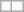<table class="wikitable" style="text-align: center">
<tr>
<td></td>
<td></td>
</tr>
</table>
